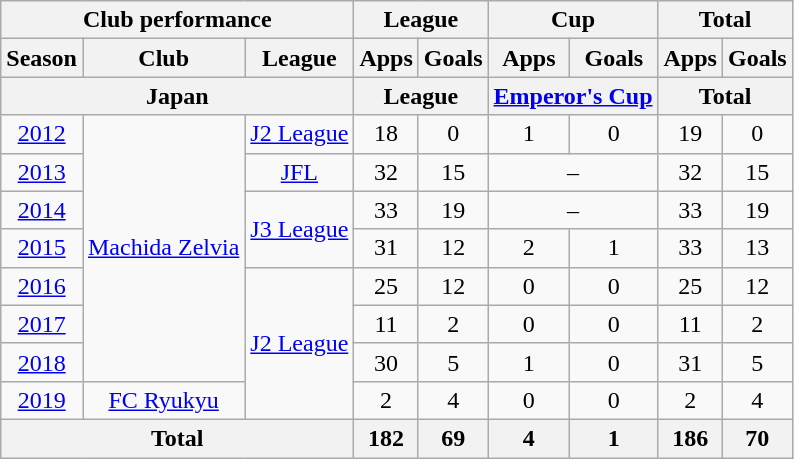<table class="wikitable" style="text-align:center;">
<tr>
<th colspan=3>Club performance</th>
<th colspan=2>League</th>
<th colspan=2>Cup</th>
<th colspan=2>Total</th>
</tr>
<tr>
<th>Season</th>
<th>Club</th>
<th>League</th>
<th>Apps</th>
<th>Goals</th>
<th>Apps</th>
<th>Goals</th>
<th>Apps</th>
<th>Goals</th>
</tr>
<tr>
<th colspan=3>Japan</th>
<th colspan=2>League</th>
<th colspan=2><a href='#'>Emperor's Cup</a></th>
<th colspan=2>Total</th>
</tr>
<tr>
<td><a href='#'>2012</a></td>
<td rowspan="7"><a href='#'>Machida Zelvia</a></td>
<td><a href='#'>J2 League</a></td>
<td>18</td>
<td>0</td>
<td>1</td>
<td>0</td>
<td>19</td>
<td>0</td>
</tr>
<tr>
<td><a href='#'>2013</a></td>
<td><a href='#'>JFL</a></td>
<td>32</td>
<td>15</td>
<td colspan="2">–</td>
<td>32</td>
<td>15</td>
</tr>
<tr>
<td><a href='#'>2014</a></td>
<td rowspan="2"><a href='#'>J3 League</a></td>
<td>33</td>
<td>19</td>
<td colspan="2">–</td>
<td>33</td>
<td>19</td>
</tr>
<tr>
<td><a href='#'>2015</a></td>
<td>31</td>
<td>12</td>
<td>2</td>
<td>1</td>
<td>33</td>
<td>13</td>
</tr>
<tr>
<td><a href='#'>2016</a></td>
<td rowspan="4"><a href='#'>J2 League</a></td>
<td>25</td>
<td>12</td>
<td>0</td>
<td>0</td>
<td>25</td>
<td>12</td>
</tr>
<tr>
<td><a href='#'>2017</a></td>
<td>11</td>
<td>2</td>
<td>0</td>
<td>0</td>
<td>11</td>
<td>2</td>
</tr>
<tr>
<td><a href='#'>2018</a></td>
<td>30</td>
<td>5</td>
<td>1</td>
<td>0</td>
<td>31</td>
<td>5</td>
</tr>
<tr>
<td><a href='#'>2019</a></td>
<td rowspan="1"><a href='#'>FC Ryukyu</a></td>
<td>2</td>
<td>4</td>
<td>0</td>
<td>0</td>
<td>2</td>
<td>4</td>
</tr>
<tr>
<th colspan="3">Total</th>
<th>182</th>
<th>69</th>
<th>4</th>
<th>1</th>
<th>186</th>
<th>70</th>
</tr>
</table>
